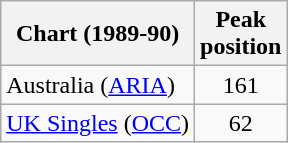<table class="wikitable sortable">
<tr>
<th align="left">Chart (1989-90)</th>
<th align="left">Peak<br>position</th>
</tr>
<tr>
<td align="left">Australia (<a href='#'>ARIA</a>)</td>
<td align="center">161</td>
</tr>
<tr>
<td align="left"><a href='#'>UK Singles</a> (<a href='#'>OCC</a>)</td>
<td align="center">62</td>
</tr>
</table>
